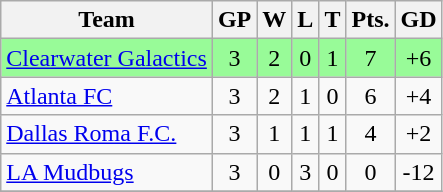<table class="wikitable">
<tr>
<th>Team</th>
<th>GP</th>
<th>W</th>
<th>L</th>
<th>T</th>
<th>Pts.</th>
<th>GD</th>
</tr>
<tr bgcolor=#98FB98>
<td><a href='#'>Clearwater Galactics</a></td>
<td align=center>3</td>
<td align=center>2</td>
<td align=center>0</td>
<td align=center>1</td>
<td align=center>7</td>
<td align=center>+6</td>
</tr>
<tr>
<td><a href='#'>Atlanta FC</a></td>
<td align=center>3</td>
<td align=center>2</td>
<td align=center>1</td>
<td align=center>0</td>
<td align=center>6</td>
<td align=center>+4</td>
</tr>
<tr>
<td><a href='#'>Dallas Roma F.C.</a></td>
<td align=center>3</td>
<td align=center>1</td>
<td align=center>1</td>
<td align=center>1</td>
<td align=center>4</td>
<td align=center>+2</td>
</tr>
<tr>
<td><a href='#'>LA Mudbugs</a></td>
<td align=center>3</td>
<td align=center>0</td>
<td align=center>3</td>
<td align=center>0</td>
<td align=center>0</td>
<td align=center>-12</td>
</tr>
<tr>
</tr>
</table>
